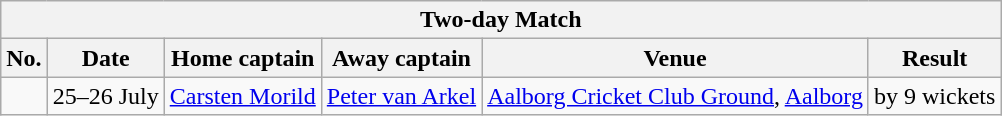<table class="wikitable">
<tr>
<th colspan="9">Two-day Match</th>
</tr>
<tr>
<th>No.</th>
<th>Date</th>
<th>Home captain</th>
<th>Away captain</th>
<th>Venue</th>
<th>Result</th>
</tr>
<tr>
<td></td>
<td>25–26 July</td>
<td><a href='#'>Carsten Morild</a></td>
<td><a href='#'>Peter van Arkel</a></td>
<td><a href='#'>Aalborg Cricket Club Ground</a>, <a href='#'>Aalborg</a></td>
<td> by 9 wickets</td>
</tr>
</table>
